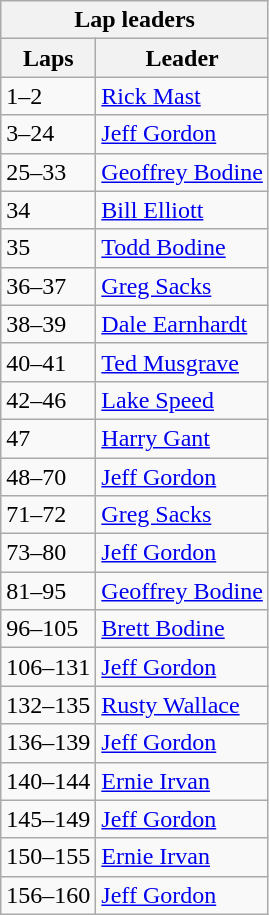<table class="wikitable">
<tr>
<th colspan=2>Lap leaders</th>
</tr>
<tr>
<th>Laps</th>
<th>Leader</th>
</tr>
<tr>
<td>1–2</td>
<td><a href='#'>Rick Mast</a></td>
</tr>
<tr>
<td>3–24</td>
<td><a href='#'>Jeff Gordon</a></td>
</tr>
<tr>
<td>25–33</td>
<td><a href='#'>Geoffrey Bodine</a></td>
</tr>
<tr>
<td>34</td>
<td><a href='#'>Bill Elliott</a></td>
</tr>
<tr>
<td>35</td>
<td><a href='#'>Todd Bodine</a></td>
</tr>
<tr>
<td>36–37</td>
<td><a href='#'>Greg Sacks</a></td>
</tr>
<tr>
<td>38–39</td>
<td><a href='#'>Dale Earnhardt</a></td>
</tr>
<tr>
<td>40–41</td>
<td><a href='#'>Ted Musgrave</a></td>
</tr>
<tr>
<td>42–46</td>
<td><a href='#'>Lake Speed</a></td>
</tr>
<tr>
<td>47</td>
<td><a href='#'>Harry Gant</a></td>
</tr>
<tr>
<td>48–70</td>
<td><a href='#'>Jeff Gordon</a></td>
</tr>
<tr>
<td>71–72</td>
<td><a href='#'>Greg Sacks</a></td>
</tr>
<tr>
<td>73–80</td>
<td><a href='#'>Jeff Gordon</a></td>
</tr>
<tr>
<td>81–95</td>
<td><a href='#'>Geoffrey Bodine</a></td>
</tr>
<tr>
<td>96–105</td>
<td><a href='#'>Brett Bodine</a></td>
</tr>
<tr>
<td>106–131</td>
<td><a href='#'>Jeff Gordon</a></td>
</tr>
<tr>
<td>132–135</td>
<td><a href='#'>Rusty Wallace</a></td>
</tr>
<tr>
<td>136–139</td>
<td><a href='#'>Jeff Gordon</a></td>
</tr>
<tr>
<td>140–144</td>
<td><a href='#'>Ernie Irvan</a></td>
</tr>
<tr>
<td>145–149</td>
<td><a href='#'>Jeff Gordon</a></td>
</tr>
<tr>
<td>150–155</td>
<td><a href='#'>Ernie Irvan</a></td>
</tr>
<tr>
<td>156–160</td>
<td><a href='#'>Jeff Gordon</a></td>
</tr>
</table>
